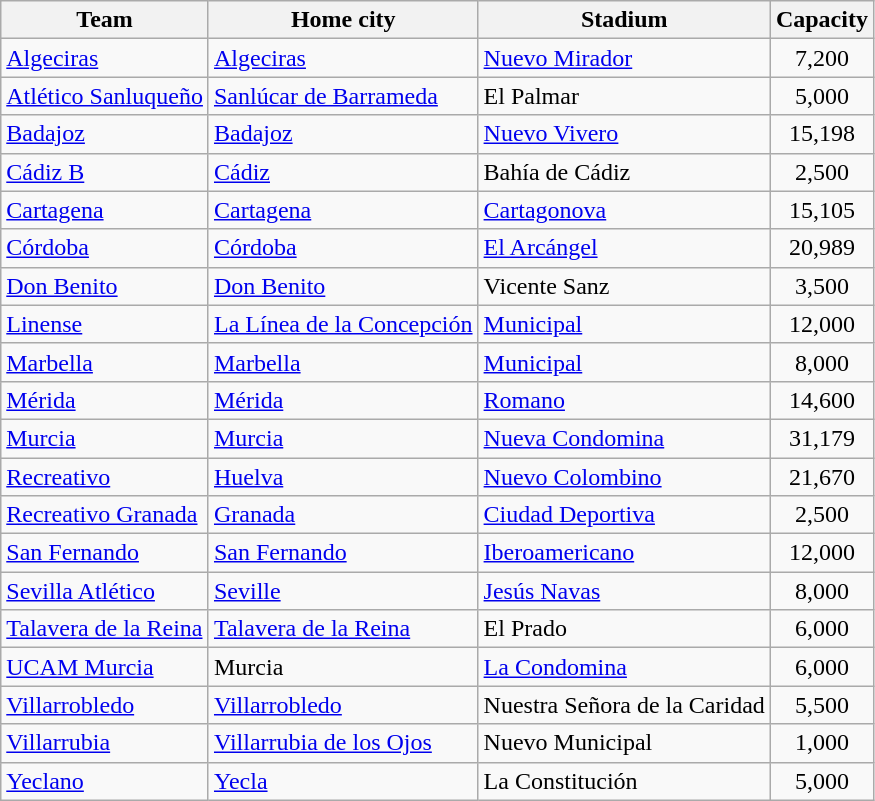<table class="wikitable sortable">
<tr>
<th>Team</th>
<th>Home city</th>
<th>Stadium</th>
<th>Capacity</th>
</tr>
<tr>
<td><a href='#'>Algeciras</a></td>
<td><a href='#'>Algeciras</a></td>
<td><a href='#'>Nuevo Mirador</a></td>
<td align=center>7,200</td>
</tr>
<tr>
<td><a href='#'>Atlético Sanluqueño</a></td>
<td><a href='#'>Sanlúcar de Barrameda</a></td>
<td>El Palmar</td>
<td align=center>5,000</td>
</tr>
<tr>
<td><a href='#'>Badajoz</a></td>
<td><a href='#'>Badajoz</a></td>
<td><a href='#'>Nuevo Vivero</a></td>
<td align=center>15,198</td>
</tr>
<tr>
<td><a href='#'>Cádiz B</a></td>
<td><a href='#'>Cádiz</a></td>
<td>Bahía de Cádiz</td>
<td align=center>2,500</td>
</tr>
<tr>
<td><a href='#'>Cartagena</a></td>
<td><a href='#'>Cartagena</a></td>
<td><a href='#'>Cartagonova</a></td>
<td align=center>15,105</td>
</tr>
<tr>
<td><a href='#'>Córdoba</a></td>
<td><a href='#'>Córdoba</a></td>
<td><a href='#'>El Arcángel</a></td>
<td align="center">20,989</td>
</tr>
<tr>
<td><a href='#'>Don Benito</a></td>
<td><a href='#'>Don Benito</a></td>
<td>Vicente Sanz</td>
<td align=center>3,500</td>
</tr>
<tr>
<td><a href='#'>Linense</a></td>
<td><a href='#'>La Línea de la Concepción</a></td>
<td><a href='#'>Municipal</a></td>
<td align=center>12,000</td>
</tr>
<tr>
<td><a href='#'>Marbella</a></td>
<td><a href='#'>Marbella</a></td>
<td><a href='#'>Municipal</a></td>
<td align=center>8,000</td>
</tr>
<tr>
<td><a href='#'>Mérida</a></td>
<td><a href='#'>Mérida</a></td>
<td><a href='#'>Romano</a></td>
<td align=center>14,600</td>
</tr>
<tr>
<td><a href='#'>Murcia</a></td>
<td><a href='#'>Murcia</a></td>
<td><a href='#'>Nueva Condomina</a></td>
<td align=center>31,179</td>
</tr>
<tr>
<td><a href='#'>Recreativo</a></td>
<td><a href='#'>Huelva</a></td>
<td><a href='#'>Nuevo Colombino</a></td>
<td align=center>21,670</td>
</tr>
<tr>
<td><a href='#'>Recreativo Granada</a></td>
<td><a href='#'>Granada</a></td>
<td><a href='#'>Ciudad Deportiva</a></td>
<td align=center>2,500</td>
</tr>
<tr>
<td><a href='#'>San Fernando</a></td>
<td><a href='#'>San Fernando</a></td>
<td><a href='#'>Iberoamericano</a></td>
<td align=center>12,000</td>
</tr>
<tr>
<td><a href='#'>Sevilla Atlético</a></td>
<td><a href='#'>Seville</a></td>
<td><a href='#'>Jesús Navas</a></td>
<td align="center">8,000</td>
</tr>
<tr>
<td><a href='#'>Talavera de la Reina</a></td>
<td><a href='#'>Talavera de la Reina</a></td>
<td>El Prado</td>
<td align=center>6,000</td>
</tr>
<tr>
<td><a href='#'>UCAM Murcia</a></td>
<td>Murcia</td>
<td><a href='#'>La Condomina</a></td>
<td align=center>6,000</td>
</tr>
<tr>
<td><a href='#'>Villarrobledo</a></td>
<td><a href='#'>Villarrobledo</a></td>
<td>Nuestra Señora de la Caridad</td>
<td align=center>5,500</td>
</tr>
<tr>
<td><a href='#'>Villarrubia</a></td>
<td><a href='#'>Villarrubia de los Ojos</a></td>
<td>Nuevo Municipal</td>
<td align=center>1,000</td>
</tr>
<tr>
<td><a href='#'>Yeclano</a></td>
<td><a href='#'>Yecla</a></td>
<td>La Constitución</td>
<td align=center>5,000</td>
</tr>
</table>
